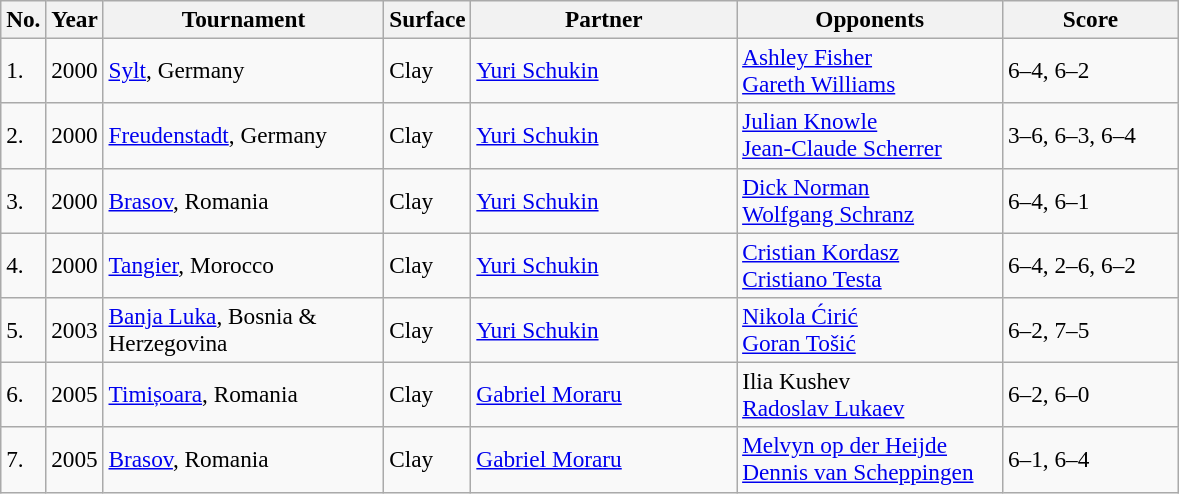<table class="sortable wikitable" style=font-size:97%>
<tr>
<th>No.</th>
<th>Year</th>
<th style="width:180px">Tournament</th>
<th style="width:50px">Surface</th>
<th style="width:170px">Partner</th>
<th style="width:170px">Opponents</th>
<th style="width:110px" class="unsortable">Score</th>
</tr>
<tr>
<td>1.</td>
<td>2000</td>
<td><a href='#'>Sylt</a>, Germany</td>
<td>Clay</td>
<td> <a href='#'>Yuri Schukin</a></td>
<td> <a href='#'>Ashley Fisher</a><br> <a href='#'>Gareth Williams</a></td>
<td>6–4, 6–2</td>
</tr>
<tr>
<td>2.</td>
<td>2000</td>
<td><a href='#'>Freudenstadt</a>, Germany</td>
<td>Clay</td>
<td> <a href='#'>Yuri Schukin</a></td>
<td> <a href='#'>Julian Knowle</a><br> <a href='#'>Jean-Claude Scherrer</a></td>
<td>3–6, 6–3, 6–4</td>
</tr>
<tr>
<td>3.</td>
<td>2000</td>
<td><a href='#'>Brasov</a>, Romania</td>
<td>Clay</td>
<td> <a href='#'>Yuri Schukin</a></td>
<td> <a href='#'>Dick Norman</a><br> <a href='#'>Wolfgang Schranz</a></td>
<td>6–4, 6–1</td>
</tr>
<tr>
<td>4.</td>
<td>2000</td>
<td><a href='#'>Tangier</a>, Morocco</td>
<td>Clay</td>
<td> <a href='#'>Yuri Schukin</a></td>
<td> <a href='#'>Cristian Kordasz</a><br> <a href='#'>Cristiano Testa</a></td>
<td>6–4, 2–6, 6–2</td>
</tr>
<tr>
<td>5.</td>
<td>2003</td>
<td><a href='#'>Banja Luka</a>, Bosnia & Herzegovina</td>
<td>Clay</td>
<td> <a href='#'>Yuri Schukin</a></td>
<td> <a href='#'>Nikola Ćirić</a><br> <a href='#'>Goran Tošić</a></td>
<td>6–2, 7–5</td>
</tr>
<tr>
<td>6.</td>
<td>2005</td>
<td><a href='#'>Timișoara</a>, Romania</td>
<td>Clay</td>
<td> <a href='#'>Gabriel Moraru</a></td>
<td> Ilia Kushev<br> <a href='#'>Radoslav Lukaev</a></td>
<td>6–2, 6–0</td>
</tr>
<tr>
<td>7.</td>
<td>2005</td>
<td><a href='#'>Brasov</a>, Romania</td>
<td>Clay</td>
<td> <a href='#'>Gabriel Moraru</a></td>
<td> <a href='#'>Melvyn op der Heijde</a><br> <a href='#'>Dennis van Scheppingen</a></td>
<td>6–1, 6–4</td>
</tr>
</table>
